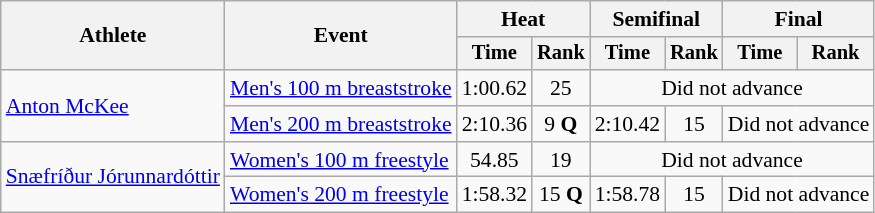<table class=wikitable style="font-size:90%">
<tr>
<th rowspan="2">Athlete</th>
<th rowspan="2">Event</th>
<th colspan="2">Heat</th>
<th colspan="2">Semifinal</th>
<th colspan="2">Final</th>
</tr>
<tr style="font-size:95%">
<th>Time</th>
<th>Rank</th>
<th>Time</th>
<th>Rank</th>
<th>Time</th>
<th>Rank</th>
</tr>
<tr align=center>
<td align=left rowspan=2><a href='#'>Anton McKee</a></td>
<td align=left><a href='#'>Men's 100 m breaststroke</a></td>
<td>1:00.62</td>
<td>25</td>
<td colspan="4">Did not advance</td>
</tr>
<tr align=center>
<td align=left><a href='#'>Men's 200 m breaststroke</a></td>
<td>2:10.36</td>
<td>9 <strong>Q</strong></td>
<td>2:10.42</td>
<td>15</td>
<td colspan="2">Did not advance</td>
</tr>
<tr align=center>
<td align=left rowspan=2><a href='#'>Snæfríður Jórunnardóttir</a></td>
<td align=left><a href='#'>Women's 100 m freestyle</a></td>
<td>54.85</td>
<td>19</td>
<td colspan="4">Did not advance</td>
</tr>
<tr align=center>
<td align=left><a href='#'>Women's 200 m freestyle</a></td>
<td>1:58.32</td>
<td>15 <strong>Q</strong></td>
<td>1:58.78</td>
<td>15</td>
<td colspan="2">Did not advance</td>
</tr>
</table>
